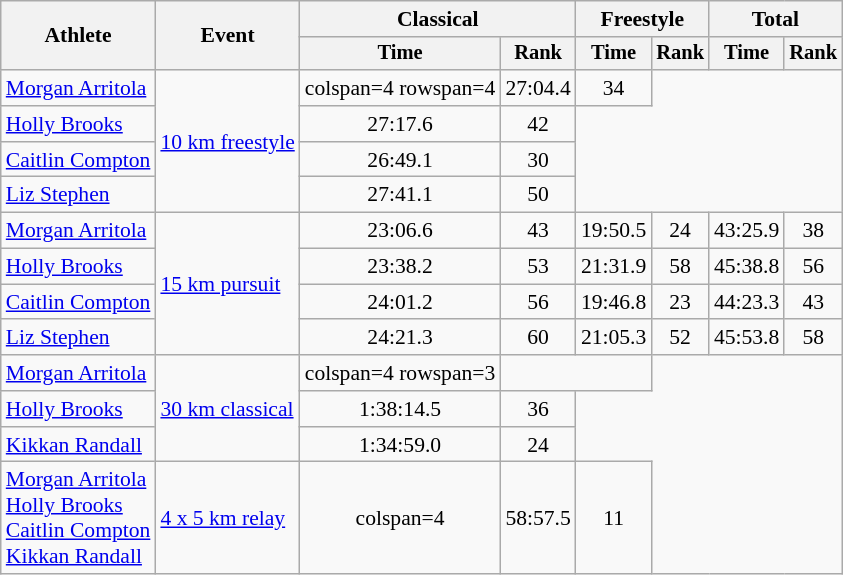<table class=wikitable style=font-size:90%;text-align:center>
<tr>
<th rowspan=2>Athlete</th>
<th rowspan=2>Event</th>
<th colspan=2>Classical</th>
<th colspan=2>Freestyle</th>
<th colspan=2>Total</th>
</tr>
<tr style=font-size:95%>
<th>Time</th>
<th>Rank</th>
<th>Time</th>
<th>Rank</th>
<th>Time</th>
<th>Rank</th>
</tr>
<tr>
<td align=left><a href='#'>Morgan Arritola</a></td>
<td align=left rowspan=4><a href='#'>10 km freestyle</a></td>
<td>colspan=4 rowspan=4 </td>
<td>27:04.4</td>
<td>34</td>
</tr>
<tr>
<td align=left><a href='#'>Holly Brooks</a></td>
<td>27:17.6</td>
<td>42</td>
</tr>
<tr>
<td align=left><a href='#'>Caitlin Compton</a></td>
<td>26:49.1</td>
<td>30</td>
</tr>
<tr>
<td align=left><a href='#'>Liz Stephen</a></td>
<td>27:41.1</td>
<td>50</td>
</tr>
<tr>
<td align=left><a href='#'>Morgan Arritola</a></td>
<td align=left rowspan=4><a href='#'>15 km pursuit</a></td>
<td>23:06.6</td>
<td>43</td>
<td>19:50.5</td>
<td>24</td>
<td>43:25.9</td>
<td>38</td>
</tr>
<tr>
<td align=left><a href='#'>Holly Brooks</a></td>
<td>23:38.2</td>
<td>53</td>
<td>21:31.9</td>
<td>58</td>
<td>45:38.8</td>
<td>56</td>
</tr>
<tr>
<td align=left><a href='#'>Caitlin Compton</a></td>
<td>24:01.2</td>
<td>56</td>
<td>19:46.8</td>
<td>23</td>
<td>44:23.3</td>
<td>43</td>
</tr>
<tr>
<td align=left><a href='#'>Liz Stephen</a></td>
<td>24:21.3</td>
<td>60</td>
<td>21:05.3</td>
<td>52</td>
<td>45:53.8</td>
<td>58</td>
</tr>
<tr>
<td align=left><a href='#'>Morgan Arritola</a></td>
<td align=left rowspan=3><a href='#'>30 km classical</a></td>
<td>colspan=4 rowspan=3 </td>
<td colspan=2></td>
</tr>
<tr>
<td align=left><a href='#'>Holly Brooks</a></td>
<td>1:38:14.5</td>
<td>36</td>
</tr>
<tr>
<td align=left><a href='#'>Kikkan Randall</a></td>
<td>1:34:59.0</td>
<td>24</td>
</tr>
<tr>
<td align=left><a href='#'>Morgan Arritola</a><br><a href='#'>Holly Brooks</a><br><a href='#'>Caitlin Compton</a><br><a href='#'>Kikkan Randall</a></td>
<td align=left><a href='#'>4 x 5 km relay</a></td>
<td>colspan=4 </td>
<td>58:57.5</td>
<td>11</td>
</tr>
</table>
